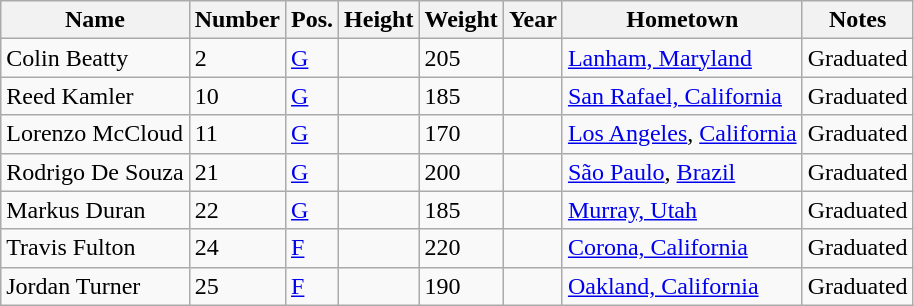<table class="wikitable sortable" border="1">
<tr>
<th>Name</th>
<th>Number</th>
<th>Pos.</th>
<th>Height</th>
<th>Weight</th>
<th>Year</th>
<th>Hometown</th>
<th class="unsortable">Notes</th>
</tr>
<tr>
<td>Colin Beatty</td>
<td>2</td>
<td><a href='#'>G</a></td>
<td></td>
<td>205</td>
<td></td>
<td><a href='#'>Lanham, Maryland</a></td>
<td>Graduated</td>
</tr>
<tr>
<td>Reed Kamler</td>
<td>10</td>
<td><a href='#'>G</a></td>
<td></td>
<td>185</td>
<td></td>
<td><a href='#'>San Rafael, California</a></td>
<td>Graduated</td>
</tr>
<tr>
<td>Lorenzo McCloud</td>
<td>11</td>
<td><a href='#'>G</a></td>
<td></td>
<td>170</td>
<td></td>
<td><a href='#'>Los Angeles</a>, <a href='#'>California</a></td>
<td>Graduated</td>
</tr>
<tr>
<td>Rodrigo De Souza</td>
<td>21</td>
<td><a href='#'>G</a></td>
<td></td>
<td>200</td>
<td></td>
<td><a href='#'>São Paulo</a>, <a href='#'>Brazil</a></td>
<td>Graduated</td>
</tr>
<tr>
<td>Markus Duran</td>
<td>22</td>
<td><a href='#'>G</a></td>
<td></td>
<td>185</td>
<td></td>
<td><a href='#'>Murray, Utah</a></td>
<td>Graduated</td>
</tr>
<tr>
<td>Travis Fulton</td>
<td>24</td>
<td><a href='#'>F</a></td>
<td></td>
<td>220</td>
<td></td>
<td><a href='#'>Corona, California</a></td>
<td>Graduated</td>
</tr>
<tr>
<td>Jordan Turner</td>
<td>25</td>
<td><a href='#'>F</a></td>
<td></td>
<td>190</td>
<td></td>
<td><a href='#'>Oakland, California</a></td>
<td>Graduated</td>
</tr>
</table>
